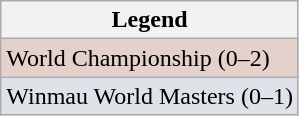<table class="wikitable">
<tr>
<th>Legend</th>
</tr>
<tr style="background:#e5d1cb;">
<td>World Championship (0–2)</td>
</tr>
<tr style="background:#dfe2e9;">
<td>Winmau World Masters (0–1)</td>
</tr>
</table>
